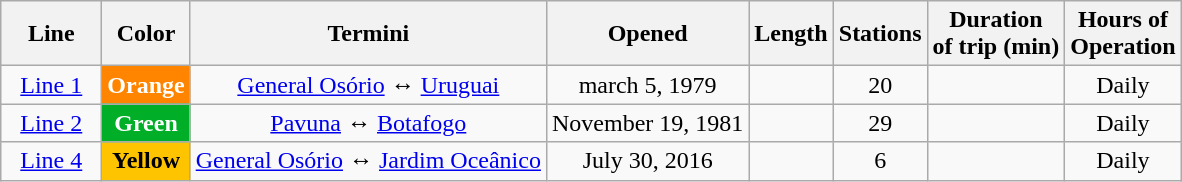<table class="wikitable">
<tr>
<th align="center" width="60px">Line</th>
<th align="center">Color</th>
<th align="center">Termini</th>
<th align="center">Opened</th>
<th align="center">Length</th>
<th align="center">Stations</th>
<th align="center">Duration <br>of trip (min)</th>
<th align="center">Hours of <br>Operation</th>
</tr>
<tr>
<td align="center"><a href='#'>Line 1</a></td>
<td bgcolor="#FF8500" align="center" style="color:white"><strong>Orange</strong></td>
<td align="center"><a href='#'>General Osório</a> ↔ <a href='#'>Uruguai</a></td>
<td align="center">march 5, 1979</td>
<td align="center"></td>
<td align="center">20</td>
<td align="center"></td>
<td align="center">Daily <br></td>
</tr>
<tr>
<td align="center"><a href='#'>Line 2</a></td>
<td bgcolor="#00AE27" align="center" style="color:white"><strong>Green</strong></td>
<td align="center"><a href='#'>Pavuna</a> ↔ <a href='#'>Botafogo</a></td>
<td align="center">November 19, 1981</td>
<td align="center"></td>
<td align="center">29</td>
<td align="center"></td>
<td align="center">Daily <br></td>
</tr>
<tr>
<td align="center"><a href='#'>Line 4</a></td>
<td bgcolor="FFC400" align="center"><strong>Yellow</strong></td>
<td align="center"><a href='#'>General Osório</a> ↔ <a href='#'>Jardim Oceânico</a></td>
<td align="center">July 30, 2016</td>
<td align="center"></td>
<td align="center">6</td>
<td align="center"></td>
<td align="center">Daily <br></td>
</tr>
</table>
